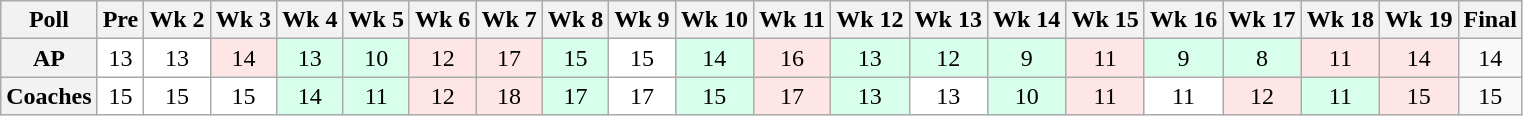<table class="wikitable" style="white-space:nowrap;">
<tr>
<th>Poll</th>
<th>Pre</th>
<th>Wk 2</th>
<th>Wk 3</th>
<th>Wk 4</th>
<th>Wk 5</th>
<th>Wk 6</th>
<th>Wk 7</th>
<th>Wk 8</th>
<th>Wk 9</th>
<th>Wk 10</th>
<th>Wk 11</th>
<th>Wk 12</th>
<th>Wk 13</th>
<th>Wk 14</th>
<th>Wk 15</th>
<th>Wk 16</th>
<th>Wk 17</th>
<th>Wk 18</th>
<th>Wk 19</th>
<th>Final</th>
</tr>
<tr style="text-align:center;">
<th>AP</th>
<td style="background:#FFF;">13</td>
<td style="background:#FFF;">13</td>
<td style="background:#FFE6E6;">14</td>
<td style="background:#D8FFEB;">13</td>
<td style="background:#D8FFEB;">10</td>
<td style="background:#FFE6E6;">12</td>
<td style="background:#FFE6E6;">17</td>
<td style="background:#D8FFEB;">15</td>
<td style="background:#FFF;">15</td>
<td style="background:#D8FFEB;">14</td>
<td style="background:#FFE6E6;">16</td>
<td style="background:#D8FFEB;">13</td>
<td style="background:#D8FFEB;">12</td>
<td style="background:#D8FFEB;">9</td>
<td style="background:#FFE6E6;">11</td>
<td style="background:#D8FFEB;">9</td>
<td style="background:#D8FFEB;">8</td>
<td style="background:#FFE6E6;">11</td>
<td style="background:#FFE6E6;">14</td>
<td>14</td>
</tr>
<tr style="text-align:center;">
<th>Coaches</th>
<td style="background:#FFF;">15</td>
<td style="background:#FFF;">15</td>
<td style="background:#FFF;">15</td>
<td style="background:#D8FFEB;">14</td>
<td style="background:#D8FFEB;">11</td>
<td style="background:#FFE6E6;">12</td>
<td style="background:#FFE6E6;">18</td>
<td style="background:#D8FFEB;">17</td>
<td style="background:#FFF;">17</td>
<td style="background:#D8FFEB;">15</td>
<td style="background:#FFE6E6;">17</td>
<td style="background:#D8FFEB;">13</td>
<td style="background:#FFF;">13</td>
<td style="background:#D8FFEB;">10</td>
<td style="background:#FFE6E6;">11</td>
<td style="background:#FFF;">11</td>
<td style="background:#FFE6E6;">12</td>
<td style="background:#D8FFEB;">11</td>
<td style="background:#FFE6E6;">15</td>
<td>15</td>
</tr>
</table>
